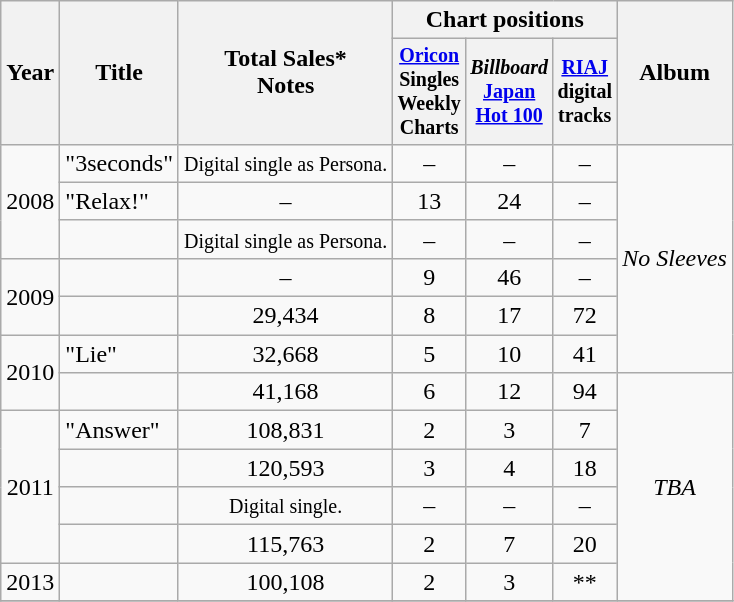<table class="wikitable" style="text-align:center">
<tr>
<th rowspan="2">Year</th>
<th rowspan="2">Title</th>
<th rowspan="2">Total Sales*<br>Notes</th>
<th colspan="3">Chart positions</th>
<th rowspan="2">Album</th>
</tr>
<tr style="font-size:smaller;">
<th width="35"><a href='#'>Oricon</a> Singles Weekly Charts</th>
<th width="35"><em>Billboard</em> <a href='#'>Japan Hot 100</a></th>
<th width="35"><a href='#'>RIAJ</a> digital tracks</th>
</tr>
<tr>
<td rowspan="3">2008</td>
<td align="left">"3seconds"</td>
<td align="center"><small>Digital single as Persona.</small></td>
<td>–</td>
<td>–</td>
<td>–</td>
<td align="left" rowspan="6"><em>No Sleeves</em></td>
</tr>
<tr>
<td align="left">"Relax!"</td>
<td>–</td>
<td>13</td>
<td>24</td>
<td>–</td>
</tr>
<tr>
<td align="left"></td>
<td align="center"><small>Digital single as Persona.</small></td>
<td>–</td>
<td>–</td>
<td>–</td>
</tr>
<tr>
<td rowspan="2">2009</td>
<td align="left"></td>
<td>–</td>
<td>9</td>
<td>46</td>
<td>–</td>
</tr>
<tr>
<td align="left"></td>
<td>29,434</td>
<td>8</td>
<td>17</td>
<td>72</td>
</tr>
<tr>
<td rowspan="2">2010</td>
<td align="left">"Lie"</td>
<td>32,668</td>
<td>5</td>
<td>10</td>
<td>41</td>
</tr>
<tr>
<td align="left"></td>
<td>41,168</td>
<td>6</td>
<td>12</td>
<td>94</td>
<td align="center" rowspan="6"><em>TBA</em></td>
</tr>
<tr>
<td rowspan="4">2011</td>
<td align="left">"Answer"</td>
<td>108,831</td>
<td>2</td>
<td>3</td>
<td>7</td>
</tr>
<tr>
<td align="left"></td>
<td>120,593</td>
<td>3</td>
<td>4</td>
<td>18</td>
</tr>
<tr>
<td align="left"></td>
<td align="center"><small>Digital single.</small></td>
<td>–</td>
<td>–</td>
<td>–</td>
</tr>
<tr>
<td align="left"></td>
<td>115,763</td>
<td>2</td>
<td>7</td>
<td>20</td>
</tr>
<tr>
<td rowspan="1">2013</td>
<td align="left"></td>
<td>100,108</td>
<td>2</td>
<td>3</td>
<td>**</td>
</tr>
<tr>
</tr>
</table>
